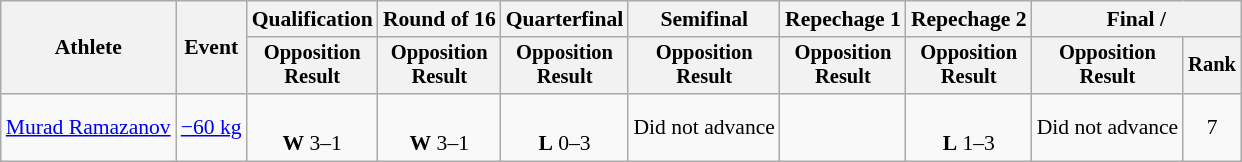<table class="wikitable" style="font-size:90%">
<tr>
<th rowspan="2">Athlete</th>
<th rowspan="2">Event</th>
<th>Qualification</th>
<th>Round of 16</th>
<th>Quarterfinal</th>
<th>Semifinal</th>
<th>Repechage 1</th>
<th>Repechage 2</th>
<th colspan=2>Final / </th>
</tr>
<tr style="font-size: 95%">
<th>Opposition<br>Result</th>
<th>Opposition<br>Result</th>
<th>Opposition<br>Result</th>
<th>Opposition<br>Result</th>
<th>Opposition<br>Result</th>
<th>Opposition<br>Result</th>
<th>Opposition<br>Result</th>
<th>Rank</th>
</tr>
<tr align=center>
<td align=left><a href='#'>Murad Ramazanov</a></td>
<td align=left><a href='#'>−60 kg</a></td>
<td><br><strong>W</strong> 3–1 <sup></sup></td>
<td><br><strong>W</strong> 3–1 <sup></sup></td>
<td><br><strong>L</strong> 0–3 <sup></sup></td>
<td>Did not advance</td>
<td></td>
<td><br><strong>L</strong> 1–3 <sup></sup></td>
<td>Did not advance</td>
<td>7</td>
</tr>
</table>
